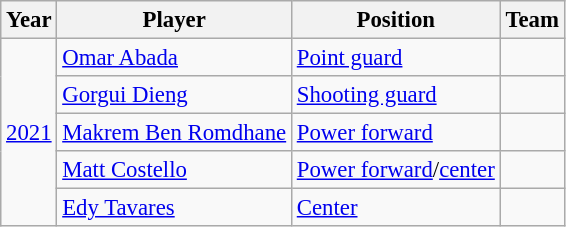<table class="wikitable" style="text-align:center; font-size:95%">
<tr>
<th>Year</th>
<th>Player</th>
<th>Position</th>
<th>Team</th>
</tr>
<tr>
<td rowspan=5><a href='#'>2021</a></td>
<td align=left><a href='#'>Omar Abada</a></td>
<td align=left><a href='#'>Point guard</a></td>
<td align=left></td>
</tr>
<tr>
<td align=left><a href='#'>Gorgui Dieng</a></td>
<td align=left><a href='#'>Shooting guard</a></td>
<td align=left></td>
</tr>
<tr>
<td align=left><a href='#'>Makrem Ben Romdhane</a></td>
<td align=left><a href='#'>Power forward</a></td>
<td align=left></td>
</tr>
<tr>
<td align=left><a href='#'>Matt Costello</a></td>
<td align=left><a href='#'>Power forward</a>/<a href='#'>center</a></td>
<td align=left></td>
</tr>
<tr>
<td align=left><a href='#'>Edy Tavares</a></td>
<td align=left><a href='#'>Center</a></td>
<td align=left></td>
</tr>
</table>
